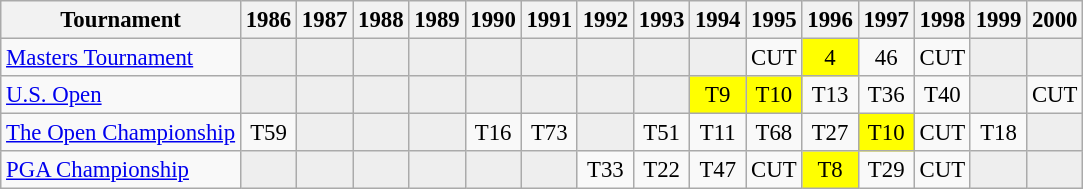<table class="wikitable" style="font-size:95%;text-align:center;">
<tr>
<th>Tournament</th>
<th>1986</th>
<th>1987</th>
<th>1988</th>
<th>1989</th>
<th>1990</th>
<th>1991</th>
<th>1992</th>
<th>1993</th>
<th>1994</th>
<th>1995</th>
<th>1996</th>
<th>1997</th>
<th>1998</th>
<th>1999</th>
<th>2000</th>
</tr>
<tr>
<td align=left><a href='#'>Masters Tournament</a></td>
<td style="background:#eeeeee;"></td>
<td style="background:#eeeeee;"></td>
<td style="background:#eeeeee;"></td>
<td style="background:#eeeeee;"></td>
<td style="background:#eeeeee;"></td>
<td style="background:#eeeeee;"></td>
<td style="background:#eeeeee;"></td>
<td style="background:#eeeeee;"></td>
<td style="background:#eeeeee;"></td>
<td>CUT</td>
<td style="background:yellow;">4</td>
<td>46</td>
<td>CUT</td>
<td style="background:#eeeeee;"></td>
<td style="background:#eeeeee;"></td>
</tr>
<tr>
<td align=left><a href='#'>U.S. Open</a></td>
<td style="background:#eeeeee;"></td>
<td style="background:#eeeeee;"></td>
<td style="background:#eeeeee;"></td>
<td style="background:#eeeeee;"></td>
<td style="background:#eeeeee;"></td>
<td style="background:#eeeeee;"></td>
<td style="background:#eeeeee;"></td>
<td style="background:#eeeeee;"></td>
<td style="background:yellow;">T9</td>
<td style="background:yellow;">T10</td>
<td>T13</td>
<td>T36</td>
<td>T40</td>
<td style="background:#eeeeee;"></td>
<td>CUT</td>
</tr>
<tr>
<td align=left><a href='#'>The Open Championship</a></td>
<td>T59</td>
<td style="background:#eeeeee;"></td>
<td style="background:#eeeeee;"></td>
<td style="background:#eeeeee;"></td>
<td>T16</td>
<td>T73</td>
<td style="background:#eeeeee;"></td>
<td>T51</td>
<td>T11</td>
<td>T68</td>
<td>T27</td>
<td style="background:yellow;">T10</td>
<td>CUT</td>
<td>T18</td>
<td style="background:#eeeeee;"></td>
</tr>
<tr>
<td align=left><a href='#'>PGA Championship</a></td>
<td style="background:#eeeeee;"></td>
<td style="background:#eeeeee;"></td>
<td style="background:#eeeeee;"></td>
<td style="background:#eeeeee;"></td>
<td style="background:#eeeeee;"></td>
<td style="background:#eeeeee;"></td>
<td>T33</td>
<td>T22</td>
<td>T47</td>
<td>CUT</td>
<td style="background:yellow;">T8</td>
<td>T29</td>
<td>CUT</td>
<td style="background:#eeeeee;"></td>
<td style="background:#eeeeee;"></td>
</tr>
</table>
